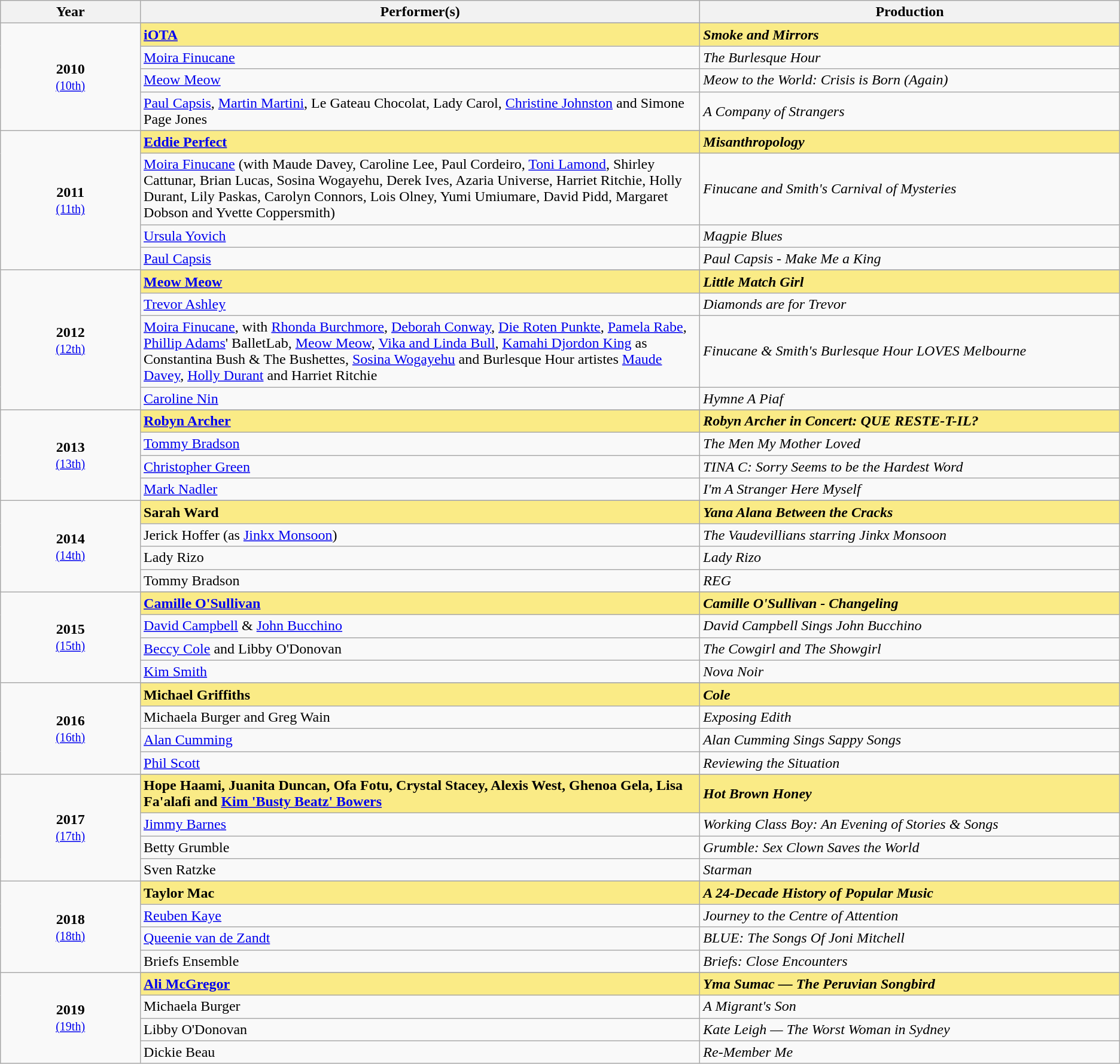<table class="sortable wikitable">
<tr>
<th width="5%">Year</th>
<th width="20%">Performer(s)</th>
<th width="15%">Production</th>
</tr>
<tr>
<td rowspan=5 align="center"><strong>2010</strong><br><small><a href='#'>(10th)</a></small></td>
</tr>
<tr style="background:#FAEB86">
<td><strong><a href='#'>iOTA</a></strong></td>
<td><strong><em>Smoke and Mirrors</em></strong></td>
</tr>
<tr>
<td><a href='#'>Moira Finucane</a></td>
<td><em>The Burlesque Hour</em></td>
</tr>
<tr>
<td><a href='#'>Meow Meow</a></td>
<td><em>Meow to the World: Crisis is Born (Again)</em></td>
</tr>
<tr>
<td><a href='#'>Paul Capsis</a>, <a href='#'>Martin Martini</a>, Le Gateau Chocolat, Lady Carol, <a href='#'>Christine Johnston</a> and Simone Page Jones</td>
<td><em>A Company of Strangers</em></td>
</tr>
<tr>
<td rowspan=5 align="center"><strong>2011</strong><br><small><a href='#'>(11th)</a></small></td>
</tr>
<tr style="background:#FAEB86">
<td><strong><a href='#'>Eddie Perfect</a></strong></td>
<td><strong><em>Misanthropology</em></strong></td>
</tr>
<tr>
<td><a href='#'>Moira Finucane</a> (with Maude Davey, Caroline Lee, Paul Cordeiro, <a href='#'>Toni Lamond</a>, Shirley Cattunar, Brian Lucas, Sosina Wogayehu, Derek Ives, Azaria Universe, Harriet Ritchie, Holly Durant, Lily Paskas, Carolyn Connors, Lois Olney, Yumi Umiumare, David Pidd, Margaret Dobson and Yvette Coppersmith)</td>
<td><em>Finucane and Smith's Carnival of Mysteries</em></td>
</tr>
<tr>
<td><a href='#'>Ursula Yovich</a></td>
<td><em>Magpie Blues</em></td>
</tr>
<tr>
<td><a href='#'>Paul Capsis</a></td>
<td><em>Paul Capsis - Make Me a King</em></td>
</tr>
<tr>
<td rowspan=5 align="center"><strong>2012</strong><br><small><a href='#'>(12th)</a></small></td>
</tr>
<tr style="background:#FAEB86">
<td><strong><a href='#'>Meow Meow</a></strong></td>
<td><strong><em>Little Match Girl</em></strong></td>
</tr>
<tr>
<td><a href='#'>Trevor Ashley</a></td>
<td><em>Diamonds are for Trevor</em></td>
</tr>
<tr>
<td><a href='#'>Moira Finucane</a>, with <a href='#'>Rhonda Burchmore</a>, <a href='#'>Deborah Conway</a>, <a href='#'>Die Roten Punkte</a>, <a href='#'>Pamela Rabe</a>, <a href='#'>Phillip Adams</a>' BalletLab, <a href='#'>Meow Meow</a>, <a href='#'>Vika and Linda Bull</a>, <a href='#'>Kamahi Djordon King</a> as Constantina Bush & The Bushettes, <a href='#'>Sosina Wogayehu</a> and Burlesque Hour artistes <a href='#'>Maude Davey</a>, <a href='#'>Holly Durant</a> and Harriet Ritchie</td>
<td><em>Finucane & Smith's Burlesque Hour LOVES Melbourne</em></td>
</tr>
<tr>
<td><a href='#'>Caroline Nin</a></td>
<td><em>Hymne A Piaf</em></td>
</tr>
<tr>
<td rowspan=5 align="center"><strong>2013</strong><br><small><a href='#'>(13th)</a></small></td>
</tr>
<tr style="background:#FAEB86">
<td><strong><a href='#'>Robyn Archer</a></strong></td>
<td><strong><em>Robyn Archer in Concert: QUE RESTE-T-IL? </em></strong></td>
</tr>
<tr>
<td><a href='#'>Tommy Bradson</a></td>
<td><em>The Men My Mother Loved</em></td>
</tr>
<tr>
<td><a href='#'>Christopher Green</a></td>
<td><em>TINA C: Sorry Seems to be the Hardest Word</em></td>
</tr>
<tr>
<td><a href='#'>Mark Nadler</a></td>
<td><em>I'm A Stranger Here Myself</em></td>
</tr>
<tr>
<td rowspan=5 align="center"><strong>2014</strong><br><small><a href='#'>(14th)</a></small></td>
</tr>
<tr style="background:#FAEB86">
<td><strong>Sarah Ward</strong></td>
<td><strong><em>Yana Alana Between the Cracks</em></strong></td>
</tr>
<tr>
<td>Jerick Hoffer (as <a href='#'>Jinkx Monsoon</a>)</td>
<td><em>The Vaudevillians starring Jinkx Monsoon</em></td>
</tr>
<tr>
<td>Lady Rizo</td>
<td><em>Lady Rizo</em></td>
</tr>
<tr>
<td>Tommy Bradson</td>
<td><em>REG</em></td>
</tr>
<tr>
<td rowspan=5 align="center"><strong>2015</strong><br><small><a href='#'>(15th)</a></small></td>
</tr>
<tr style="background:#FAEB86">
<td><strong><a href='#'>Camille O'Sullivan</a></strong></td>
<td><strong><em>Camille O'Sullivan - Changeling</em></strong></td>
</tr>
<tr>
<td><a href='#'>David Campbell</a> & <a href='#'>John Bucchino</a></td>
<td><em>David Campbell Sings John Bucchino</em></td>
</tr>
<tr>
<td><a href='#'>Beccy Cole</a> and Libby O'Donovan</td>
<td><em>The Cowgirl and The Showgirl</em></td>
</tr>
<tr>
<td><a href='#'>Kim Smith</a></td>
<td><em>Nova Noir</em></td>
</tr>
<tr>
<td rowspan=5 align="center"><strong>2016</strong><br><small><a href='#'>(16th)</a></small></td>
</tr>
<tr style="background:#FAEB86">
<td><strong>Michael Griffiths</strong></td>
<td><strong><em>Cole</em></strong></td>
</tr>
<tr>
<td>Michaela Burger and Greg Wain</td>
<td><em>Exposing Edith</em></td>
</tr>
<tr>
<td><a href='#'>Alan Cumming</a></td>
<td><em>Alan Cumming Sings Sappy Songs</em></td>
</tr>
<tr>
<td><a href='#'>Phil Scott</a></td>
<td><em>Reviewing the Situation</em></td>
</tr>
<tr>
<td rowspan=5 align="center"><strong>2017</strong><br><small><a href='#'>(17th)</a></small></td>
</tr>
<tr style="background:#FAEB86">
<td><strong>Hope Haami, Juanita Duncan, Ofa Fotu, Crystal Stacey, Alexis West, Ghenoa Gela, Lisa Fa'alafi and <a href='#'>Kim 'Busty Beatz' Bowers</a></strong></td>
<td><strong><em>Hot Brown Honey</em></strong></td>
</tr>
<tr>
<td><a href='#'>Jimmy Barnes</a></td>
<td><em>Working Class Boy: An Evening of Stories & Songs</em></td>
</tr>
<tr>
<td>Betty Grumble</td>
<td><em>Grumble: Sex Clown Saves the World</em></td>
</tr>
<tr>
<td>Sven Ratzke</td>
<td><em>Starman</em></td>
</tr>
<tr>
<td rowspan=5 align="center"><strong>2018</strong><br><small><a href='#'>(18th)</a></small></td>
</tr>
<tr style="background:#FAEB86">
<td><strong>Taylor Mac</strong></td>
<td><strong><em>A 24-Decade History of Popular Music</em></strong></td>
</tr>
<tr>
<td><a href='#'>Reuben Kaye</a></td>
<td><em>Journey to the Centre of Attention</em></td>
</tr>
<tr>
<td><a href='#'>Queenie van de Zandt</a></td>
<td><em>BLUE: The Songs Of Joni Mitchell</em></td>
</tr>
<tr>
<td>Briefs Ensemble</td>
<td><em>Briefs: Close Encounters</em></td>
</tr>
<tr>
<td rowspan=5 align="center"><strong>2019</strong><br><small><a href='#'>(19th)</a></small></td>
</tr>
<tr style="background:#FAEB86">
<td><strong><a href='#'>Ali McGregor</a></strong></td>
<td><strong><em>Yma Sumac — The Peruvian Songbird</em></strong></td>
</tr>
<tr>
<td>Michaela Burger</td>
<td><em>A Migrant's Son</em></td>
</tr>
<tr>
<td>Libby O'Donovan</td>
<td><em>Kate Leigh — The Worst Woman in Sydney</em></td>
</tr>
<tr>
<td>Dickie Beau</td>
<td><em>Re-Member Me</em></td>
</tr>
</table>
